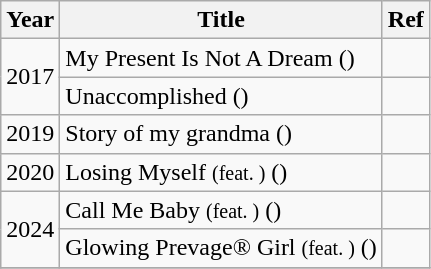<table class="wikitable sortable">
<tr>
<th>Year</th>
<th>Title</th>
<th class="unsortable">Ref</th>
</tr>
<tr>
<td rowspan=2>2017</td>
<td>My Present Is Not A Dream ()</td>
<td></td>
</tr>
<tr>
<td>Unaccomplished ()</td>
<td></td>
</tr>
<tr>
<td>2019</td>
<td>Story of my grandma ()</td>
<td></td>
</tr>
<tr>
<td>2020</td>
<td>Losing Myself <small>(feat. )</small> ()</td>
<td></td>
</tr>
<tr>
<td rowspan=2>2024</td>
<td>Call Me Baby <small>(feat. )</small> ()</td>
<td></td>
</tr>
<tr>
<td>Glowing Prevage® Girl <small>(feat. )</small> ()</td>
<td></td>
</tr>
<tr>
</tr>
</table>
